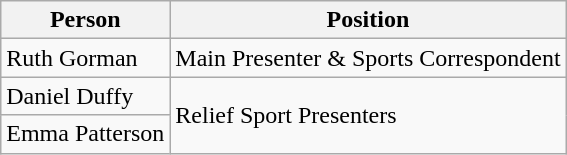<table class="wikitable">
<tr>
<th>Person</th>
<th>Position</th>
</tr>
<tr>
<td>Ruth Gorman</td>
<td rowspan="1">Main Presenter & Sports Correspondent</td>
</tr>
<tr>
<td>Daniel Duffy</td>
<td rowspan="2">Relief Sport Presenters</td>
</tr>
<tr>
<td>Emma Patterson</td>
</tr>
</table>
